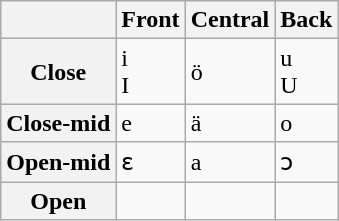<table class="wikitable">
<tr>
<th></th>
<th>Front</th>
<th>Central</th>
<th>Back</th>
</tr>
<tr>
<th>Close</th>
<td>i<br>I</td>
<td>ö</td>
<td>u<br>U</td>
</tr>
<tr>
<th>Close-mid</th>
<td>e</td>
<td>ä</td>
<td>o</td>
</tr>
<tr>
<th>Open-mid</th>
<td>ɛ</td>
<td>a</td>
<td>ɔ</td>
</tr>
<tr>
<th>Open</th>
<td></td>
<td></td>
<td></td>
</tr>
</table>
